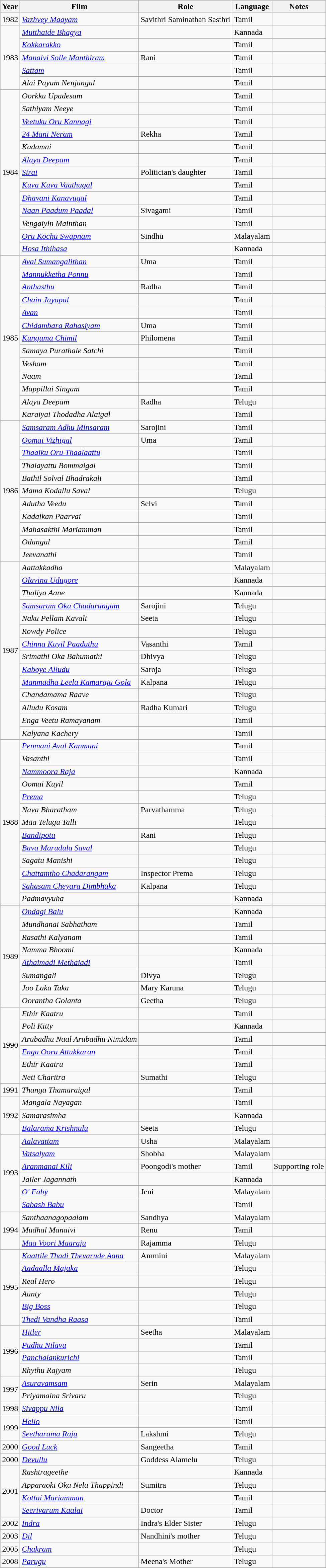<table class="wikitable sortable">
<tr style="background:#ccc; text-align:center;">
<th>Year</th>
<th>Film</th>
<th>Role</th>
<th>Language</th>
<th>Notes</th>
</tr>
<tr>
<td>1982</td>
<td><em><a href='#'>Vazhvey Maayam</a></em></td>
<td>Savithri Saminathan Sasthri</td>
<td>Tamil</td>
<td></td>
</tr>
<tr>
<td rowspan="5">1983</td>
<td><em><a href='#'>Mutthaide Bhagya</a></em></td>
<td></td>
<td>Kannada</td>
<td></td>
</tr>
<tr>
<td><em><a href='#'>Kokkarakko</a></em></td>
<td></td>
<td>Tamil</td>
<td></td>
</tr>
<tr>
<td><em><a href='#'>Manaivi Solle Manthiram</a></em></td>
<td>Rani</td>
<td>Tamil</td>
<td></td>
</tr>
<tr>
<td><em><a href='#'>Sattam</a></em></td>
<td></td>
<td>Tamil</td>
<td></td>
</tr>
<tr>
<td><em>Alai Payum Nenjangal</em></td>
<td></td>
<td>Tamil</td>
<td></td>
</tr>
<tr>
<td rowspan="13">1984</td>
<td><em>Oorkku Upadesam</em></td>
<td></td>
<td>Tamil</td>
<td></td>
</tr>
<tr>
<td><em>Sathiyam Neeye</em></td>
<td></td>
<td>Tamil</td>
<td></td>
</tr>
<tr>
<td><em><a href='#'>Veetuku Oru Kannagi</a></em></td>
<td></td>
<td>Tamil</td>
<td></td>
</tr>
<tr>
<td><em><a href='#'>24 Mani Neram</a></em></td>
<td>Rekha</td>
<td>Tamil</td>
<td></td>
</tr>
<tr>
<td><em>Kadamai</em></td>
<td></td>
<td>Tamil</td>
<td></td>
</tr>
<tr>
<td><em><a href='#'>Alaya Deepam</a></em></td>
<td></td>
<td>Tamil</td>
<td></td>
</tr>
<tr>
<td><em><a href='#'>Sirai</a></em></td>
<td>Politician's daughter</td>
<td>Tamil</td>
<td></td>
</tr>
<tr>
<td><em><a href='#'>Kuva Kuva Vaathugal</a></em></td>
<td></td>
<td>Tamil</td>
<td></td>
</tr>
<tr>
<td><em><a href='#'>Dhavani Kanavugal</a></em></td>
<td></td>
<td>Tamil</td>
<td></td>
</tr>
<tr>
<td><em><a href='#'>Naan Paadum Paadal</a></em></td>
<td>Sivagami</td>
<td>Tamil</td>
<td></td>
</tr>
<tr>
<td><em>Vengaiyin Mainthan</em></td>
<td></td>
<td>Tamil</td>
<td></td>
</tr>
<tr>
<td><em><a href='#'>Oru Kochu Swapnam</a></em></td>
<td>Sindhu</td>
<td>Malayalam</td>
<td></td>
</tr>
<tr>
<td><em><a href='#'>Hosa Ithihasa</a></em></td>
<td></td>
<td>Kannada</td>
<td></td>
</tr>
<tr>
<td rowspan="13">1985</td>
<td><em><a href='#'>Aval Sumangalithan</a></em></td>
<td>Uma</td>
<td>Tamil</td>
<td></td>
</tr>
<tr>
<td><em><a href='#'>Mannukketha Ponnu</a></em></td>
<td></td>
<td>Tamil</td>
<td></td>
</tr>
<tr>
<td><em><a href='#'>Anthasthu</a></em></td>
<td>Radha</td>
<td>Tamil</td>
<td></td>
</tr>
<tr>
<td><em><a href='#'>Chain Jayapal</a></em></td>
<td></td>
<td>Tamil</td>
<td></td>
</tr>
<tr>
<td><em><a href='#'>Avan</a></em></td>
<td></td>
<td>Tamil</td>
<td></td>
</tr>
<tr>
<td><em><a href='#'>Chidambara Rahasiyam</a></em></td>
<td>Uma</td>
<td>Tamil</td>
<td></td>
</tr>
<tr>
<td><em><a href='#'>Kunguma Chimil</a></em></td>
<td>Philomena</td>
<td>Tamil</td>
<td></td>
</tr>
<tr>
<td><em>Samaya Purathale Satchi</em></td>
<td></td>
<td>Tamil</td>
<td></td>
</tr>
<tr>
<td><em>Vesham</em></td>
<td></td>
<td>Tamil</td>
<td></td>
</tr>
<tr>
<td><em>Naam</em></td>
<td></td>
<td>Tamil</td>
<td></td>
</tr>
<tr>
<td><em>Mappillai Singam </em></td>
<td></td>
<td>Tamil</td>
<td></td>
</tr>
<tr>
<td><em>Alaya Deepam </em></td>
<td>Radha</td>
<td>Telugu</td>
<td></td>
</tr>
<tr>
<td><em>Karaiyai Thodadha Alaigal </em></td>
<td></td>
<td>Tamil</td>
<td></td>
</tr>
<tr>
<td rowspan="11">1986</td>
<td><em><a href='#'>Samsaram Adhu Minsaram</a></em></td>
<td>Sarojini</td>
<td>Tamil</td>
<td></td>
</tr>
<tr>
<td><em><a href='#'>Oomai Vizhigal</a></em></td>
<td>Uma</td>
<td>Tamil</td>
<td></td>
</tr>
<tr>
<td><em><a href='#'>Thaaiku Oru Thaalaattu</a></em></td>
<td></td>
<td>Tamil</td>
<td></td>
</tr>
<tr>
<td><em>Thalayattu Bommaigal</em></td>
<td></td>
<td>Tamil</td>
<td></td>
</tr>
<tr>
<td><em>Bathil Solval Bhadrakali</em></td>
<td></td>
<td>Tamil</td>
<td></td>
</tr>
<tr>
<td><em>Mama Kodallu Saval</em></td>
<td></td>
<td>Telugu</td>
<td></td>
</tr>
<tr>
<td><em>Adutha Veedu</em></td>
<td>Selvi</td>
<td>Tamil</td>
<td></td>
</tr>
<tr>
<td><em>Kadaikan Paarvai</em></td>
<td></td>
<td>Tamil</td>
<td></td>
</tr>
<tr>
<td><em>Mahasakthi Mariamman</em></td>
<td></td>
<td>Tamil</td>
<td></td>
</tr>
<tr>
<td><em>Odangal</em></td>
<td></td>
<td>Tamil</td>
<td></td>
</tr>
<tr>
<td><em>Jeevanathi</em></td>
<td></td>
<td>Tamil</td>
<td></td>
</tr>
<tr>
<td rowspan="14">1987</td>
<td><em>Aattakkadha</em></td>
<td></td>
<td>Malayalam</td>
<td></td>
</tr>
<tr>
<td><em><a href='#'>Olavina Udugore</a></em></td>
<td></td>
<td>Kannada</td>
<td></td>
</tr>
<tr>
<td><em>Thaliya Aane</em></td>
<td></td>
<td>Kannada</td>
<td></td>
</tr>
<tr>
<td><em><a href='#'>Samsaram Oka Chadarangam</a></em></td>
<td>Sarojini</td>
<td>Telugu</td>
<td></td>
</tr>
<tr>
<td><em>Naku Pellam Kavali</em></td>
<td>Seeta</td>
<td>Telugu</td>
<td></td>
</tr>
<tr>
<td><em>Rowdy Police</em></td>
<td></td>
<td>Telugu</td>
<td></td>
</tr>
<tr>
<td><em><a href='#'>Chinna Kuyil Paaduthu</a></em></td>
<td>Vasanthi</td>
<td>Tamil</td>
<td></td>
</tr>
<tr>
<td><em>Srimathi Oka Bahumathi </em></td>
<td>Dhivya</td>
<td>Telugu</td>
<td></td>
</tr>
<tr>
<td><em><a href='#'>Kaboye Alludu</a></em></td>
<td>Saroja</td>
<td>Telugu</td>
<td></td>
</tr>
<tr>
<td><em><a href='#'>Manmadha Leela Kamaraju Gola</a> </em></td>
<td>Kalpana</td>
<td>Telugu</td>
<td></td>
</tr>
<tr>
<td><em>Chandamama Raave</em></td>
<td></td>
<td>Telugu</td>
<td></td>
</tr>
<tr>
<td><em>Alludu Kosam</em></td>
<td>Radha Kumari</td>
<td>Telugu</td>
<td></td>
</tr>
<tr>
<td><em>Enga Veetu Ramayanam</em></td>
<td></td>
<td>Tamil</td>
<td></td>
</tr>
<tr>
<td><em>Kalyana Kachery </em></td>
<td></td>
<td>Tamil</td>
<td></td>
</tr>
<tr>
<td rowspan="13">1988</td>
<td><em><a href='#'>Penmani Aval Kanmani</a></em></td>
<td></td>
<td>Tamil</td>
<td></td>
</tr>
<tr>
<td><em>Vasanthi</em></td>
<td></td>
<td>Tamil</td>
<td></td>
</tr>
<tr>
<td><em><a href='#'>Nammoora Raja</a></em></td>
<td></td>
<td>Kannada</td>
<td></td>
</tr>
<tr>
<td><em>Oomai Kuyil </em></td>
<td></td>
<td>Tamil</td>
<td></td>
</tr>
<tr>
<td><em><a href='#'>Prema</a></em></td>
<td></td>
<td>Telugu</td>
<td></td>
</tr>
<tr>
<td><em>Nava Bharatham</em></td>
<td>Parvathamma</td>
<td>Telugu</td>
<td></td>
</tr>
<tr>
<td><em>Maa Telugu Talli</em></td>
<td></td>
<td>Telugu</td>
<td></td>
</tr>
<tr>
<td><em><a href='#'>Bandipotu</a></em></td>
<td>Rani</td>
<td>Telugu</td>
<td></td>
</tr>
<tr>
<td><em><a href='#'>Bava Marudula Saval</a></em></td>
<td></td>
<td>Telugu</td>
<td></td>
</tr>
<tr>
<td><em>Sagatu Manishi </em></td>
<td></td>
<td>Telugu</td>
<td></td>
</tr>
<tr>
<td><em><a href='#'>Chattamtho Chadarangam</a></em></td>
<td>Inspector Prema</td>
<td>Telugu</td>
<td></td>
</tr>
<tr>
<td><em><a href='#'>Sahasam Cheyara Dimbhaka</a></em></td>
<td>Kalpana</td>
<td>Telugu</td>
<td></td>
</tr>
<tr>
<td><em>Padmavyuha</em></td>
<td></td>
<td>Kannada</td>
<td></td>
</tr>
<tr>
<td rowspan="8">1989</td>
<td><em><a href='#'>Ondagi Balu</a></em></td>
<td></td>
<td>Kannada</td>
<td></td>
</tr>
<tr>
<td><em>Mundhanai Sabhatham</em></td>
<td></td>
<td>Tamil</td>
<td></td>
</tr>
<tr>
<td><em>Rasathi Kalyanam</em></td>
<td></td>
<td>Tamil</td>
<td></td>
</tr>
<tr>
<td><em>Namma Bhoomi</em></td>
<td></td>
<td>Kannada</td>
<td></td>
</tr>
<tr>
<td><em><a href='#'>Athaimadi Methaiadi</a></em></td>
<td></td>
<td>Tamil</td>
<td></td>
</tr>
<tr>
<td><em>Sumangali</em></td>
<td>Divya</td>
<td>Telugu</td>
<td></td>
</tr>
<tr>
<td><em>Joo Laka Taka</em></td>
<td>Mary Karuna</td>
<td>Telugu</td>
<td></td>
</tr>
<tr>
<td><em>Oorantha Golanta</em></td>
<td>Geetha</td>
<td>Telugu</td>
<td></td>
</tr>
<tr>
<td rowspan="6">1990</td>
<td><em>Ethir Kaatru</em></td>
<td></td>
<td>Tamil</td>
<td></td>
</tr>
<tr>
<td><em>Poli Kitty</em></td>
<td></td>
<td>Kannada</td>
<td></td>
</tr>
<tr>
<td><em>Arubadhu Naal Arubadhu Nimidam</em></td>
<td></td>
<td>Tamil</td>
<td></td>
</tr>
<tr>
<td><em><a href='#'>Enga Ooru Attukkaran</a></em></td>
<td></td>
<td>Tamil</td>
<td></td>
</tr>
<tr>
<td><em>Ethir Kaatru</em></td>
<td></td>
<td>Tamil</td>
<td></td>
</tr>
<tr>
<td><em>Neti Charitra</em></td>
<td>Sumathi</td>
<td>Telugu</td>
<td></td>
</tr>
<tr>
<td>1991</td>
<td><em>Thanga Thamaraigal</em></td>
<td></td>
<td>Tamil</td>
<td></td>
</tr>
<tr>
<td rowspan="3">1992</td>
<td><em>Mangala Nayagan</em></td>
<td></td>
<td>Tamil</td>
<td></td>
</tr>
<tr>
<td><em>Samarasimha</em></td>
<td></td>
<td>Kannada</td>
<td></td>
</tr>
<tr>
<td><em><a href='#'>Balarama Krishnulu</a></em></td>
<td>Seeta</td>
<td>Telugu</td>
<td></td>
</tr>
<tr>
<td rowspan="6">1993</td>
<td><em><a href='#'>Aalavattam</a></em></td>
<td>Usha</td>
<td>Malayalam</td>
<td></td>
</tr>
<tr>
<td><em><a href='#'>Vatsalyam</a></em></td>
<td>Shobha</td>
<td>Malayalam</td>
<td></td>
</tr>
<tr>
<td><em><a href='#'>Aranmanai Kili</a></em></td>
<td>Poongodi's mother</td>
<td>Tamil</td>
<td>Supporting role</td>
</tr>
<tr>
<td><em>Jailer Jagannath</em></td>
<td></td>
<td>Kannada</td>
<td></td>
</tr>
<tr>
<td><em><a href='#'>O' Faby</a></em></td>
<td>Jeni</td>
<td>Malayalam</td>
<td></td>
</tr>
<tr>
<td><em><a href='#'>Sabash Babu</a></em></td>
<td></td>
<td>Tamil</td>
<td></td>
</tr>
<tr>
<td rowspan="3">1994</td>
<td><em>Santhaanagopaalam</em></td>
<td>Sandhya</td>
<td>Malayalam</td>
<td></td>
</tr>
<tr>
<td><em>Mudhal Manaivi </em></td>
<td>Renu</td>
<td>Tamil</td>
<td></td>
</tr>
<tr>
<td><em><a href='#'>Maa Voori Maaraju</a></em></td>
<td>Rajamma</td>
<td>Telugu</td>
<td></td>
</tr>
<tr>
<td rowspan="6">1995</td>
<td><em><a href='#'>Kaattile Thadi Thevarude Aana</a></em></td>
<td>Ammini</td>
<td>Malayalam</td>
<td></td>
</tr>
<tr>
<td><em><a href='#'>Aadaalla Majaka</a></em></td>
<td></td>
<td>Telugu</td>
<td></td>
</tr>
<tr>
<td><em>Real Hero</em></td>
<td></td>
<td>Telugu</td>
<td></td>
</tr>
<tr>
<td><em>Aunty</em></td>
<td></td>
<td>Telugu</td>
<td></td>
</tr>
<tr>
<td><em><a href='#'>Big Boss</a></em></td>
<td></td>
<td>Telugu</td>
<td></td>
</tr>
<tr>
<td><em><a href='#'>Thedi Vandha Raasa</a></em></td>
<td></td>
<td>Tamil</td>
<td></td>
</tr>
<tr>
<td rowspan="4">1996</td>
<td><em><a href='#'>Hitler</a></em></td>
<td>Seetha</td>
<td>Malayalam</td>
<td></td>
</tr>
<tr>
<td><em><a href='#'>Pudhu Nilavu</a></em></td>
<td></td>
<td>Tamil</td>
<td></td>
</tr>
<tr>
<td><em><a href='#'>Panchalankurichi</a></em></td>
<td></td>
<td>Tamil</td>
<td></td>
</tr>
<tr>
<td><em>Rhythu Rajyam</em></td>
<td></td>
<td>Telugu</td>
<td></td>
</tr>
<tr>
<td rowspan="2">1997</td>
<td><em><a href='#'>Asuravamsam</a></em></td>
<td>Serin</td>
<td>Malayalam</td>
<td></td>
</tr>
<tr>
<td><em>Priyamaina Srivaru</em></td>
<td></td>
<td>Telugu</td>
<td></td>
</tr>
<tr>
<td>1998</td>
<td><em><a href='#'>Sivappu Nila</a></em></td>
<td></td>
<td>Tamil</td>
<td></td>
</tr>
<tr>
<td rowspan="2">1999</td>
<td><em><a href='#'>Hello</a></em></td>
<td></td>
<td>Tamil</td>
<td></td>
</tr>
<tr>
<td><em><a href='#'>Seetharama Raju</a></em></td>
<td>Lakshmi</td>
<td>Telugu</td>
<td></td>
</tr>
<tr>
<td>2000</td>
<td><em><a href='#'>Good Luck</a></em></td>
<td>Sangeetha</td>
<td>Tamil</td>
<td></td>
</tr>
<tr>
<td>2000</td>
<td><em><a href='#'>Devullu</a></em></td>
<td>Goddess Alamelu</td>
<td>Telugu</td>
<td></td>
</tr>
<tr>
<td rowspan="4">2001</td>
<td><em>Rashtrageethe</em></td>
<td></td>
<td>Kannada</td>
<td></td>
</tr>
<tr>
<td><em>Apparaoki Oka Nela Thappindi</em></td>
<td>Sumitra</td>
<td>Telugu</td>
<td></td>
</tr>
<tr>
<td><em><a href='#'>Kottai Mariamman</a></em></td>
<td></td>
<td>Tamil</td>
<td></td>
</tr>
<tr>
<td><em><a href='#'>Seerivarum Kaalai</a></em></td>
<td>Doctor</td>
<td>Tamil</td>
<td></td>
</tr>
<tr>
<td>2002</td>
<td><em><a href='#'>Indra</a></em></td>
<td>Indra's Elder Sister</td>
<td>Telugu</td>
<td></td>
</tr>
<tr>
<td>2003</td>
<td><em><a href='#'>Dil</a></em></td>
<td>Nandhini's mother</td>
<td>Telugu</td>
<td></td>
</tr>
<tr>
<td>2005</td>
<td><em><a href='#'>Chakram</a></em></td>
<td></td>
<td>Telugu</td>
<td></td>
</tr>
<tr>
<td>2008</td>
<td><em><a href='#'>Parugu</a></em></td>
<td>Meena's Mother</td>
<td>Telugu</td>
<td></td>
</tr>
<tr>
</tr>
</table>
